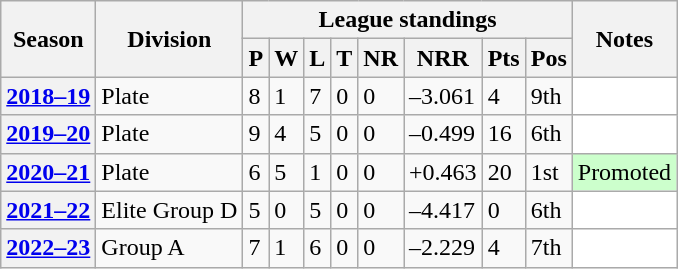<table class="wikitable sortable">
<tr>
<th scope="col" rowspan="2">Season</th>
<th scope="col" rowspan="2">Division</th>
<th scope="col" colspan="8">League standings</th>
<th scope="col" rowspan="2">Notes</th>
</tr>
<tr>
<th scope="col">P</th>
<th scope="col">W</th>
<th scope="col">L</th>
<th scope="col">T</th>
<th scope="col">NR</th>
<th scope="col">NRR</th>
<th scope="col">Pts</th>
<th scope="col">Pos</th>
</tr>
<tr>
<th scope="row"><a href='#'>2018–19</a></th>
<td>Plate</td>
<td>8</td>
<td>1</td>
<td>7</td>
<td>0</td>
<td>0</td>
<td>–3.061</td>
<td>4</td>
<td>9th</td>
<td style="background: white;"></td>
</tr>
<tr>
<th scope="row"><a href='#'>2019–20</a></th>
<td>Plate</td>
<td>9</td>
<td>4</td>
<td>5</td>
<td>0</td>
<td>0</td>
<td>–0.499</td>
<td>16</td>
<td>6th</td>
<td style="background: white;"></td>
</tr>
<tr>
<th scope="row"><a href='#'>2020–21</a></th>
<td>Plate</td>
<td>6</td>
<td>5</td>
<td>1</td>
<td>0</td>
<td>0</td>
<td>+0.463</td>
<td>20</td>
<td>1st</td>
<td style="background: #cfc;">Promoted</td>
</tr>
<tr>
<th scope="row"><a href='#'>2021–22</a></th>
<td>Elite Group D</td>
<td>5</td>
<td>0</td>
<td>5</td>
<td>0</td>
<td>0</td>
<td>–4.417</td>
<td>0</td>
<td>6th</td>
<td style="background: white;"></td>
</tr>
<tr>
<th scope="row"><a href='#'>2022–23</a></th>
<td>Group A</td>
<td>7</td>
<td>1</td>
<td>6</td>
<td>0</td>
<td>0</td>
<td>–2.229</td>
<td>4</td>
<td>7th</td>
<td style="background: white;"></td>
</tr>
</table>
